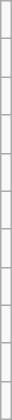<table class="wikitable">
<tr>
<td><br></td>
</tr>
<tr>
<td><br></td>
</tr>
<tr>
<td><br></td>
</tr>
<tr>
<td><br></td>
</tr>
<tr>
<td><br></td>
</tr>
<tr>
<td><br></td>
</tr>
<tr>
<td><br></td>
</tr>
<tr>
<td><br></td>
</tr>
<tr>
<td><br></td>
</tr>
<tr>
<td><br></td>
</tr>
<tr>
<td><br></td>
</tr>
</table>
